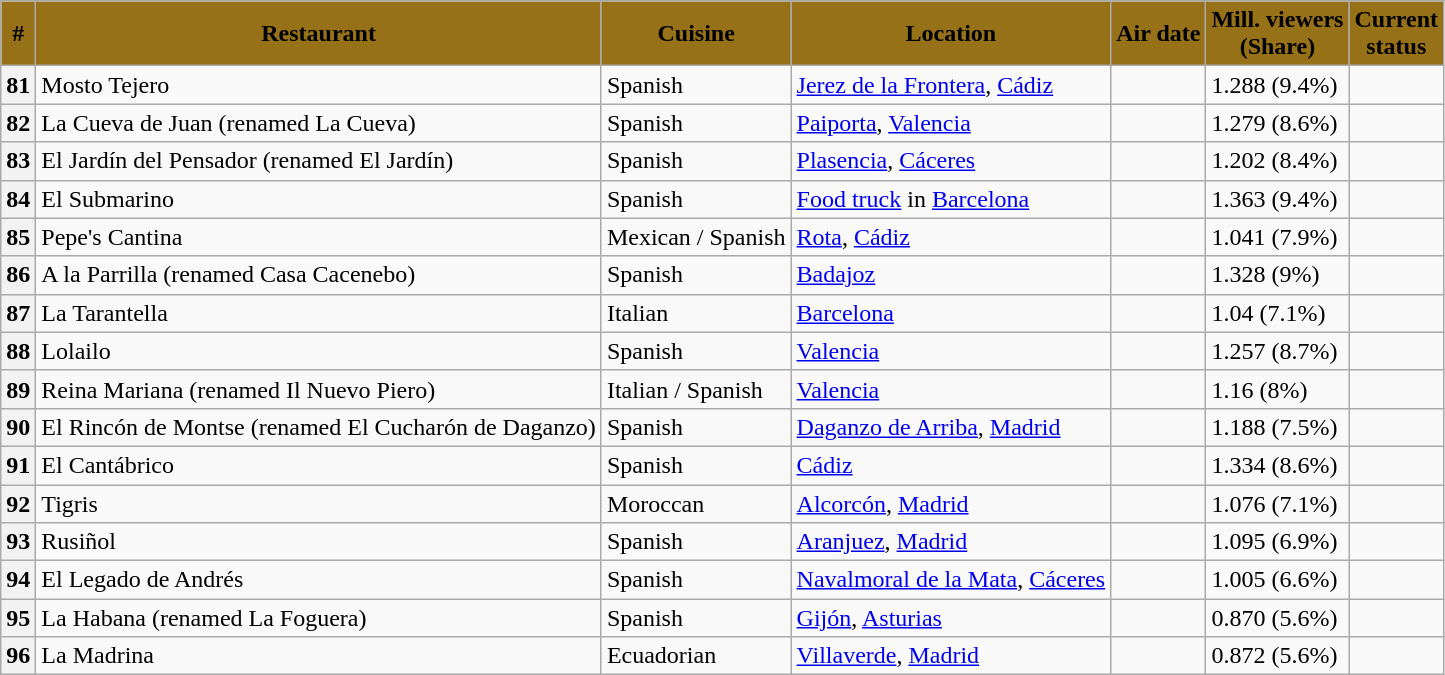<table class=wikitable>
<tr style="background:#967117">
<td align=center><strong>#</strong></td>
<td align=center><strong>Restaurant</strong></td>
<td align=center><strong>Cuisine</strong></td>
<td align=center><strong>Location</strong></td>
<td align=center><strong>Air date</strong></td>
<td align=center><strong>Mill. viewers<br>(Share)</strong></td>
<td align=center><strong>Current<br>status</strong></td>
</tr>
<tr>
<th>81</th>
<td>Mosto Tejero</td>
<td>Spanish</td>
<td><a href='#'>Jerez de la Frontera</a>, <a href='#'>Cádiz</a></td>
<td></td>
<td>1.288 (9.4%)</td>
<td></td>
</tr>
<tr>
<th>82</th>
<td>La Cueva de Juan (renamed La Cueva)</td>
<td>Spanish</td>
<td><a href='#'>Paiporta</a>, <a href='#'>Valencia</a></td>
<td></td>
<td>1.279 (8.6%)</td>
<td></td>
</tr>
<tr>
<th>83</th>
<td>El Jardín del Pensador (renamed El Jardín)</td>
<td>Spanish</td>
<td><a href='#'>Plasencia</a>, <a href='#'>Cáceres</a></td>
<td></td>
<td>1.202 (8.4%)</td>
<td></td>
</tr>
<tr>
<th>84</th>
<td>El Submarino</td>
<td>Spanish</td>
<td><a href='#'>Food truck</a> in <a href='#'>Barcelona</a></td>
<td></td>
<td>1.363 (9.4%)</td>
<td></td>
</tr>
<tr>
<th>85</th>
<td>Pepe's Cantina</td>
<td>Mexican / Spanish</td>
<td><a href='#'>Rota</a>, <a href='#'>Cádiz</a></td>
<td></td>
<td>1.041 (7.9%)</td>
<td></td>
</tr>
<tr>
<th>86</th>
<td>A la Parrilla (renamed Casa Cacenebo)</td>
<td>Spanish</td>
<td><a href='#'>Badajoz</a></td>
<td></td>
<td>1.328 (9%)</td>
<td></td>
</tr>
<tr>
<th>87</th>
<td>La Tarantella</td>
<td>Italian</td>
<td><a href='#'>Barcelona</a></td>
<td></td>
<td>1.04 (7.1%)</td>
<td></td>
</tr>
<tr>
<th>88</th>
<td>Lolailo</td>
<td>Spanish</td>
<td><a href='#'>Valencia</a></td>
<td></td>
<td>1.257 (8.7%)</td>
<td></td>
</tr>
<tr>
<th>89</th>
<td>Reina Mariana (renamed Il Nuevo Piero)</td>
<td>Italian / Spanish</td>
<td><a href='#'>Valencia</a></td>
<td></td>
<td>1.16 (8%)</td>
<td></td>
</tr>
<tr>
<th>90</th>
<td>El Rincón de Montse (renamed El Cucharón de Daganzo)</td>
<td>Spanish</td>
<td><a href='#'>Daganzo de Arriba</a>, <a href='#'>Madrid</a></td>
<td></td>
<td>1.188 (7.5%)</td>
<td></td>
</tr>
<tr>
<th>91</th>
<td>El Cantábrico</td>
<td>Spanish</td>
<td><a href='#'>Cádiz</a></td>
<td></td>
<td>1.334 (8.6%)</td>
<td></td>
</tr>
<tr>
<th>92</th>
<td>Tigris</td>
<td>Moroccan</td>
<td><a href='#'>Alcorcón</a>, <a href='#'>Madrid</a></td>
<td></td>
<td>1.076 (7.1%)</td>
<td></td>
</tr>
<tr>
<th>93</th>
<td>Rusiñol</td>
<td>Spanish</td>
<td><a href='#'>Aranjuez</a>, <a href='#'>Madrid</a></td>
<td></td>
<td>1.095 (6.9%)</td>
<td></td>
</tr>
<tr>
<th>94</th>
<td>El Legado de Andrés</td>
<td>Spanish</td>
<td><a href='#'>Navalmoral de la Mata</a>, <a href='#'>Cáceres</a></td>
<td></td>
<td>1.005 (6.6%)</td>
<td></td>
</tr>
<tr>
<th>95</th>
<td>La Habana (renamed La Foguera)</td>
<td>Spanish</td>
<td><a href='#'>Gijón</a>, <a href='#'>Asturias</a></td>
<td></td>
<td>0.870 (5.6%)</td>
<td></td>
</tr>
<tr>
<th>96</th>
<td>La Madrina</td>
<td>Ecuadorian</td>
<td><a href='#'>Villaverde</a>, <a href='#'>Madrid</a></td>
<td></td>
<td>0.872 (5.6%)</td>
<td></td>
</tr>
</table>
